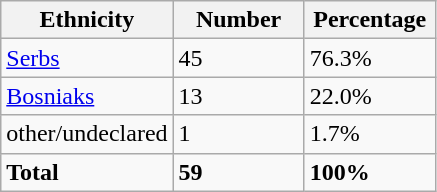<table class="wikitable">
<tr>
<th width="100px">Ethnicity</th>
<th width="80px">Number</th>
<th width="80px">Percentage</th>
</tr>
<tr>
<td><a href='#'>Serbs</a></td>
<td>45</td>
<td>76.3%</td>
</tr>
<tr>
<td><a href='#'>Bosniaks</a></td>
<td>13</td>
<td>22.0%</td>
</tr>
<tr>
<td>other/undeclared</td>
<td>1</td>
<td>1.7%</td>
</tr>
<tr>
<td><strong>Total</strong></td>
<td><strong>59</strong></td>
<td><strong>100%</strong></td>
</tr>
</table>
